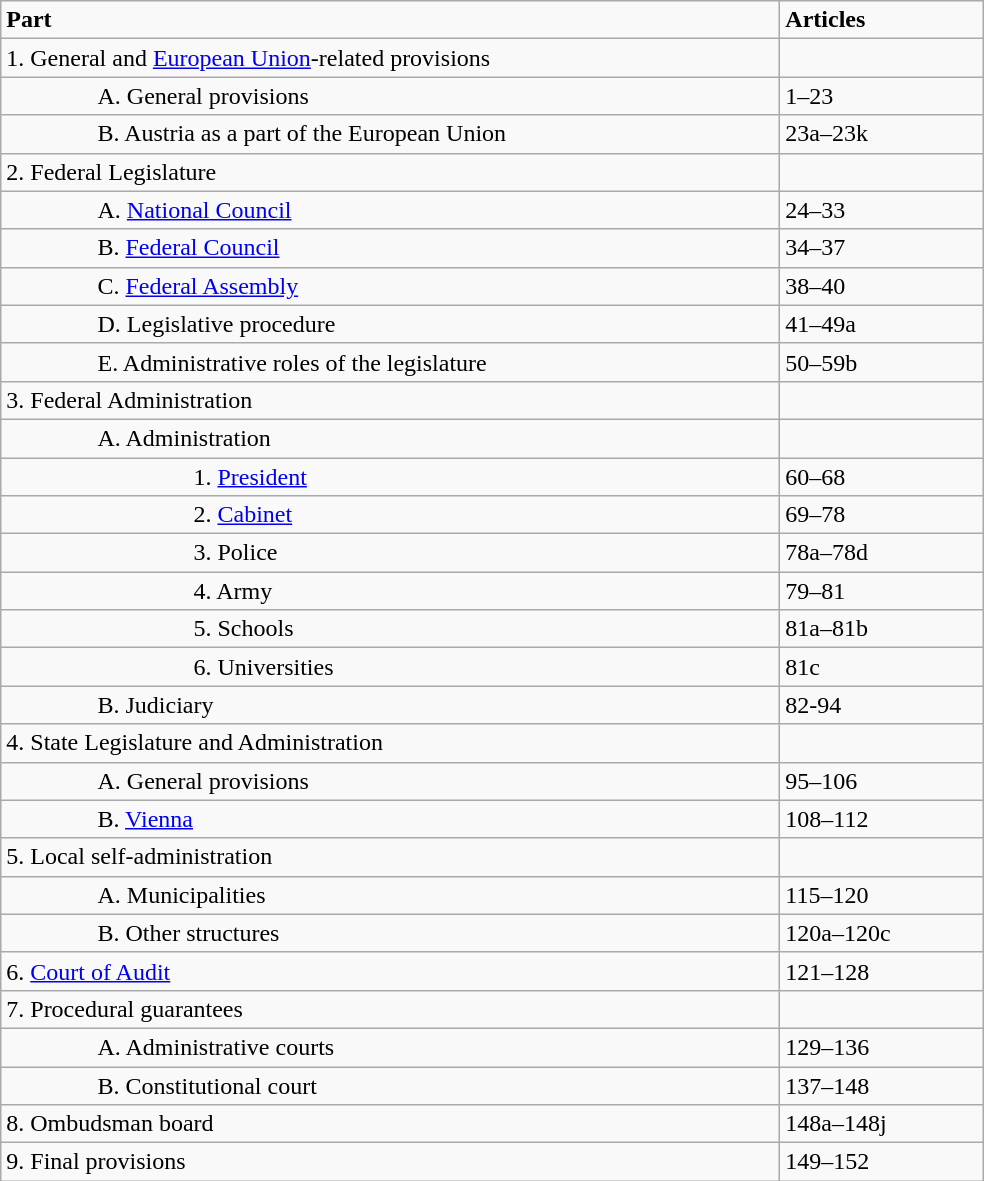<table class="wikitable">
<tr>
<td style="width: 32em"><strong>Part</strong></td>
<td style="width: 8em"><strong>Articles</strong></td>
</tr>
<tr>
<td>1. General and <a href='#'>European Union</a>-related provisions</td>
<td></td>
</tr>
<tr>
<td style="padding-left: 4em">A. General provisions</td>
<td>1–23</td>
</tr>
<tr>
<td style="padding-left: 4em">B. Austria as a part of the European Union</td>
<td>23a–23k</td>
</tr>
<tr>
<td>2. Federal Legislature</td>
<td></td>
</tr>
<tr>
<td style="padding-left: 4em">A. <a href='#'>National Council</a></td>
<td>24–33</td>
</tr>
<tr>
<td style="padding-left: 4em">B. <a href='#'>Federal Council</a></td>
<td>34–37</td>
</tr>
<tr>
<td style="padding-left: 4em">C. <a href='#'>Federal Assembly</a></td>
<td>38–40</td>
</tr>
<tr>
<td style="padding-left: 4em">D. Legislative procedure</td>
<td>41–49a</td>
</tr>
<tr>
<td style="padding-left: 4em">E. Administrative roles of the legislature</td>
<td>50–59b</td>
</tr>
<tr>
<td>3. Federal Administration</td>
<td></td>
</tr>
<tr>
<td style="padding-left: 4em">A. Administration</td>
</tr>
<tr>
<td style="padding-left: 8em">1. <a href='#'>President</a></td>
<td>60–68</td>
</tr>
<tr>
<td style="padding-left: 8em">2. <a href='#'>Cabinet</a></td>
<td>69–78</td>
</tr>
<tr>
<td style="padding-left: 8em">3. Police</td>
<td>78a–78d</td>
</tr>
<tr>
<td style="padding-left: 8em">4. Army</td>
<td>79–81</td>
</tr>
<tr>
<td style="padding-left: 8em">5. Schools</td>
<td>81a–81b</td>
</tr>
<tr>
<td style="padding-left: 8em">6. Universities</td>
<td>81c</td>
</tr>
<tr>
<td style="padding-left: 4em">B. Judiciary</td>
<td>82-94</td>
</tr>
<tr>
<td>4. State Legislature and Administration</td>
<td></td>
</tr>
<tr>
<td style="padding-left: 4em">A. General provisions</td>
<td>95–106</td>
</tr>
<tr>
<td style="padding-left: 4em">B. <a href='#'>Vienna</a></td>
<td>108–112</td>
</tr>
<tr>
<td>5. Local self-administration</td>
<td></td>
</tr>
<tr>
<td style="padding-left: 4em">A. Municipalities</td>
<td>115–120</td>
</tr>
<tr>
<td style="padding-left: 4em">B. Other structures</td>
<td>120a–120c</td>
</tr>
<tr>
<td>6. <a href='#'>Court of Audit</a></td>
<td>121–128</td>
</tr>
<tr>
<td>7. Procedural guarantees</td>
<td></td>
</tr>
<tr>
<td style="padding-left: 4em">A. Administrative courts</td>
<td>129–136</td>
</tr>
<tr>
<td style="padding-left: 4em">B. Constitutional court</td>
<td>137–148</td>
</tr>
<tr>
<td>8. Ombudsman board</td>
<td>148a–148j</td>
</tr>
<tr>
<td>9. Final provisions</td>
<td>149–152</td>
</tr>
</table>
